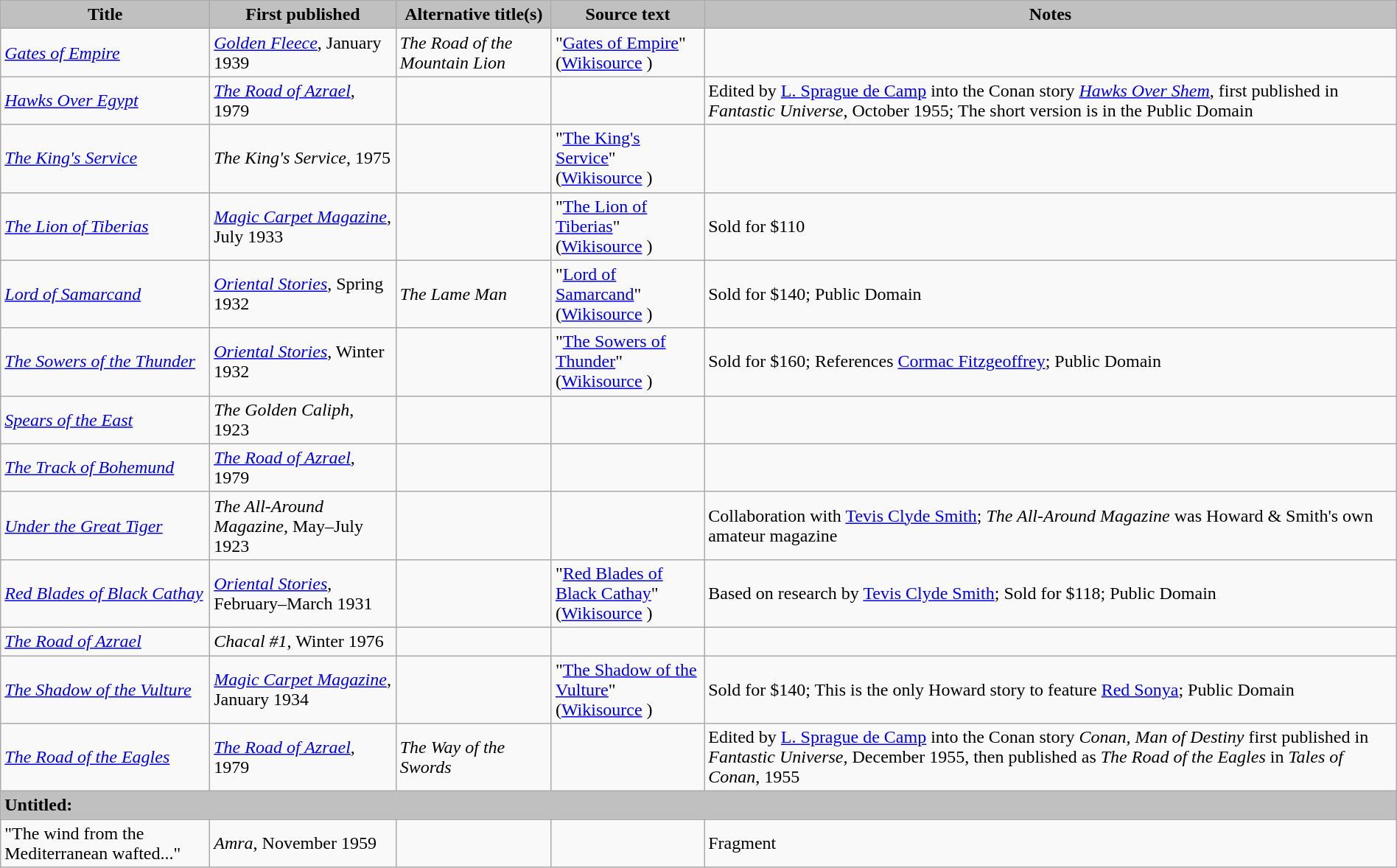<table class="wikitable" width="100%">
<tr>
<th style="background:#C0C0C0;">Title</th>
<th style="background:#C0C0C0;">First published</th>
<th style="background:#C0C0C0;">Alternative title(s)</th>
<th style="background:#C0C0C0;">Source text</th>
<th style="background:#C0C0C0;">Notes</th>
</tr>
<tr>
<td><em><a href='#'>Gates of Empire</a></em></td>
<td><em><a href='#'>Golden Fleece</a></em>, January 1939</td>
<td><em>The Road of the Mountain Lion</em></td>
<td>"<a href='#'>Gates of Empire</a>" <br>(<a href='#'>Wikisource</a> )</td>
<td></td>
</tr>
<tr>
<td><em><a href='#'>Hawks Over Egypt</a></em></td>
<td><em><a href='#'>The Road of Azrael</a></em>, 1979</td>
<td></td>
<td></td>
<td>Edited by <a href='#'>L. Sprague de Camp</a> into the Conan story <em><a href='#'>Hawks Over Shem</a></em>, first published in <em>Fantastic Universe</em>, October 1955; The short version is in the Public Domain</td>
</tr>
<tr>
<td><em><a href='#'>The King's Service</a></em></td>
<td><em>The King's Service</em>, 1975</td>
<td></td>
<td>"<a href='#'>The King's Service</a>" <br>(<a href='#'>Wikisource</a> )</td>
<td></td>
</tr>
<tr>
<td><em><a href='#'>The Lion of Tiberias</a></em></td>
<td><em><a href='#'>Magic Carpet Magazine</a></em>, July 1933</td>
<td></td>
<td>"<a href='#'>The Lion of Tiberias</a>" <br>(<a href='#'>Wikisource</a> )</td>
<td>Sold for $110</td>
</tr>
<tr>
<td><em><a href='#'>Lord of Samarcand</a></em></td>
<td><em><a href='#'>Oriental Stories</a></em>, Spring 1932</td>
<td><em>The Lame Man</em></td>
<td>"<a href='#'>Lord of Samarcand</a>" <br>(<a href='#'>Wikisource</a> )</td>
<td>Sold for $140; Public Domain</td>
</tr>
<tr>
<td><em><a href='#'>The Sowers of the Thunder</a></em></td>
<td><em><a href='#'>Oriental Stories</a></em>, Winter 1932</td>
<td></td>
<td>"<a href='#'>The Sowers of Thunder</a>" <br>(<a href='#'>Wikisource</a> )</td>
<td>Sold for $160; References <a href='#'>Cormac Fitzgeoffrey</a>; Public Domain</td>
</tr>
<tr>
<td><em><a href='#'>Spears of the East</a></em></td>
<td><em>The Golden Caliph</em>, 1923</td>
<td></td>
<td></td>
<td></td>
</tr>
<tr>
<td><em><a href='#'>The Track of Bohemund</a></em></td>
<td><em><a href='#'>The Road of Azrael</a></em>, 1979</td>
<td></td>
<td></td>
<td></td>
</tr>
<tr>
<td><em><a href='#'>Under the Great Tiger</a></em></td>
<td><em>The All-Around Magazine</em>, May–July 1923</td>
<td></td>
<td></td>
<td>Collaboration with <a href='#'>Tevis Clyde Smith</a>; <em>The All-Around Magazine</em> was Howard & Smith's own amateur magazine</td>
</tr>
<tr>
<td><em><a href='#'>Red Blades of Black Cathay</a></em></td>
<td><em><a href='#'>Oriental Stories</a></em>, February–March 1931</td>
<td></td>
<td>"<a href='#'>Red Blades of Black Cathay</a>" <br>(<a href='#'>Wikisource</a> )</td>
<td>Based on research by <a href='#'>Tevis Clyde Smith</a>; Sold for $118; Public Domain</td>
</tr>
<tr>
<td><em><a href='#'>The Road of Azrael</a></em></td>
<td><em>Chacal #1</em>, Winter 1976</td>
<td></td>
<td></td>
<td></td>
</tr>
<tr>
<td><em><a href='#'>The Shadow of the Vulture</a></em></td>
<td><em><a href='#'>Magic Carpet Magazine</a></em>, January 1934</td>
<td></td>
<td>"<a href='#'>The Shadow of the Vulture</a>" <br>(<a href='#'>Wikisource</a> )</td>
<td>Sold for $140; This is the only Howard story to feature <a href='#'>Red Sonya</a>; Public Domain</td>
</tr>
<tr>
<td><em><a href='#'>The Road of the Eagles</a></em></td>
<td><em><a href='#'>The Road of Azrael</a></em>, 1979</td>
<td><em>The Way of the Swords</em></td>
<td></td>
<td>Edited by <a href='#'>L. Sprague de Camp</a> into the Conan story <em>Conan, Man of Destiny</em> first published in <em>Fantastic Universe</em>, December 1955, then published as <em>The Road of the Eagles</em> in <em>Tales of Conan</em>, 1955</td>
</tr>
<tr>
<td colspan="5" style="background:#C0C0C0;"><strong>Untitled:</strong></td>
</tr>
<tr>
<td>"The wind from the Mediterranean wafted..."</td>
<td><em>Amra</em>, November 1959</td>
<td></td>
<td></td>
<td>Fragment</td>
</tr>
</table>
